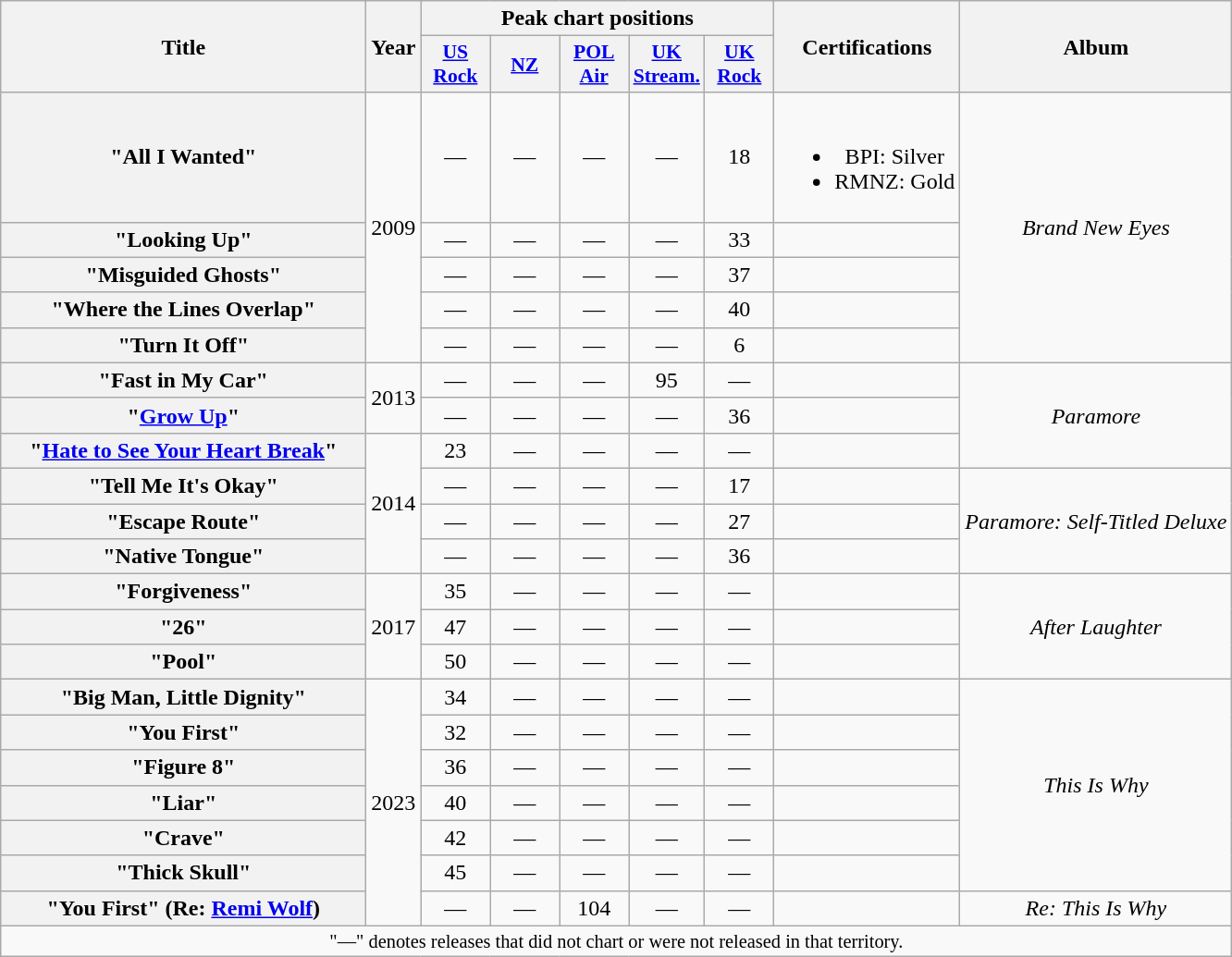<table class="wikitable plainrowheaders" style="text-align:center;">
<tr>
<th scope="col" rowspan="2" style="width:16em;">Title</th>
<th scope="col" rowspan="2">Year</th>
<th scope="col" colspan="5">Peak chart positions</th>
<th rowspan="2">Certifications</th>
<th rowspan="2" scope="col">Album</th>
</tr>
<tr>
<th scope="col" style="width:3em;font-size:90%;"><a href='#'>US <br>Rock</a><br></th>
<th scope="col" style="width:3em;font-size:90%;"><a href='#'>NZ</a><br></th>
<th scope="col" style="width:3em;font-size:90%;"><a href='#'>POL<br>Air</a><br></th>
<th scope="col" style="width:3em;font-size:90%;"><a href='#'>UK<br>Stream.</a><br></th>
<th scope="col" style="width:3em;font-size:90%;"><a href='#'>UK Rock</a><br></th>
</tr>
<tr>
<th scope="row">"All I Wanted"</th>
<td rowspan="5">2009</td>
<td>—</td>
<td>—</td>
<td>—</td>
<td>—</td>
<td>18</td>
<td><br><ul><li>BPI: Silver</li><li>RMNZ: Gold</li></ul></td>
<td rowspan="5"><em>Brand New Eyes</em></td>
</tr>
<tr>
<th scope="row">"Looking Up"</th>
<td>—</td>
<td>—</td>
<td>—</td>
<td>—</td>
<td>33</td>
<td></td>
</tr>
<tr>
<th scope="row">"Misguided Ghosts"</th>
<td>—</td>
<td>—</td>
<td>—</td>
<td>—</td>
<td>37</td>
<td></td>
</tr>
<tr>
<th scope="row">"Where the Lines Overlap"</th>
<td>—</td>
<td>—</td>
<td>—</td>
<td>—</td>
<td>40</td>
<td></td>
</tr>
<tr>
<th scope="row">"Turn It Off"</th>
<td>—</td>
<td>—</td>
<td>—</td>
<td>—</td>
<td>6</td>
<td></td>
</tr>
<tr>
<th scope="row">"Fast in My Car"</th>
<td rowspan=2>2013</td>
<td>—</td>
<td>—</td>
<td>—</td>
<td>95</td>
<td>—</td>
<td></td>
<td rowspan="3"><em>Paramore</em></td>
</tr>
<tr>
<th scope="row">"<a href='#'>Grow Up</a>"</th>
<td>—</td>
<td>—</td>
<td>—</td>
<td>—</td>
<td>36</td>
<td></td>
</tr>
<tr>
<th scope="row">"<a href='#'>Hate to See Your Heart Break</a>"</th>
<td rowspan=4>2014</td>
<td>23</td>
<td>—</td>
<td>—</td>
<td>—</td>
<td>—</td>
<td></td>
</tr>
<tr>
<th scope="row">"Tell Me It's Okay"</th>
<td>—</td>
<td>—</td>
<td>—</td>
<td>—</td>
<td>17</td>
<td></td>
<td rowspan="3"><em>Paramore: Self-Titled Deluxe</em></td>
</tr>
<tr>
<th scope="row">"Escape Route"</th>
<td>—</td>
<td>—</td>
<td>—</td>
<td>—</td>
<td>27</td>
<td></td>
</tr>
<tr>
<th scope="row">"Native Tongue"</th>
<td>—</td>
<td>—</td>
<td>—</td>
<td>—</td>
<td>36</td>
<td></td>
</tr>
<tr>
<th scope="row">"Forgiveness"</th>
<td rowspan="3">2017</td>
<td>35</td>
<td>—</td>
<td>—</td>
<td>—</td>
<td>—</td>
<td></td>
<td rowspan="3"><em>After Laughter</em></td>
</tr>
<tr>
<th scope="row">"26"</th>
<td>47</td>
<td>—</td>
<td>—</td>
<td>—</td>
<td>—</td>
<td></td>
</tr>
<tr>
<th scope="row">"Pool"</th>
<td>50</td>
<td>—</td>
<td>—</td>
<td>—</td>
<td>—</td>
<td></td>
</tr>
<tr>
<th scope="row">"Big Man, Little Dignity"</th>
<td rowspan="7">2023</td>
<td>34</td>
<td>—</td>
<td>—</td>
<td>—</td>
<td>—</td>
<td></td>
<td rowspan="6"><em>This Is Why</em></td>
</tr>
<tr>
<th scope="row">"You First"</th>
<td>32</td>
<td>—</td>
<td>—</td>
<td>—</td>
<td>—</td>
<td></td>
</tr>
<tr>
<th scope="row">"Figure 8"</th>
<td>36</td>
<td>—</td>
<td>—</td>
<td>—</td>
<td>—</td>
<td></td>
</tr>
<tr>
<th scope="row">"Liar"</th>
<td>40</td>
<td>—</td>
<td>—</td>
<td>—</td>
<td>—</td>
<td></td>
</tr>
<tr>
<th scope="row">"Crave"</th>
<td>42</td>
<td>—</td>
<td>—</td>
<td>—</td>
<td>—</td>
<td></td>
</tr>
<tr>
<th scope="row">"Thick Skull"</th>
<td>45</td>
<td>—</td>
<td>—</td>
<td>—</td>
<td>—</td>
<td></td>
</tr>
<tr>
<th scope="row">"You First" (Re: <a href='#'>Remi Wolf</a>)</th>
<td>—</td>
<td>—</td>
<td>104</td>
<td>—</td>
<td>—</td>
<td></td>
<td><em>Re: This Is Why</em></td>
</tr>
<tr>
<td colspan="16" style="font-size:85%">"—" denotes releases that did not chart or were not released in that territory.</td>
</tr>
</table>
